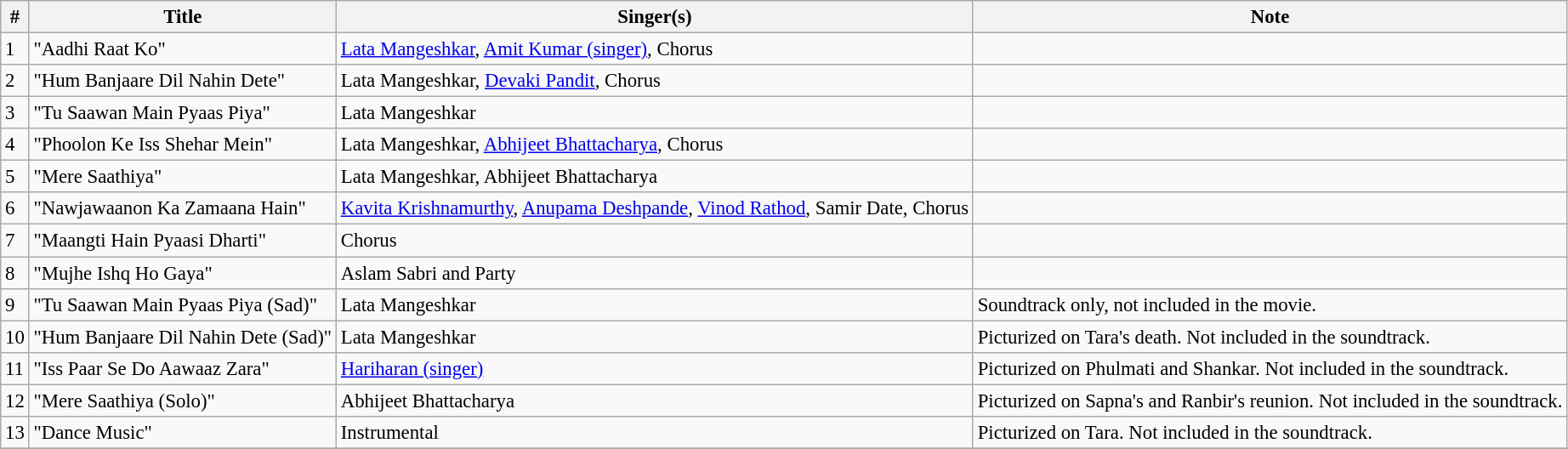<table class="wikitable sortable" style="font-size:95%;">
<tr>
<th>#</th>
<th>Title</th>
<th>Singer(s)</th>
<th>Note</th>
</tr>
<tr>
<td>1</td>
<td>"Aadhi Raat Ko"</td>
<td><a href='#'>Lata Mangeshkar</a>, <a href='#'>Amit Kumar (singer)</a>, Chorus</td>
<td></td>
</tr>
<tr>
<td>2</td>
<td>"Hum Banjaare Dil Nahin Dete"</td>
<td>Lata Mangeshkar, <a href='#'>Devaki Pandit</a>, Chorus</td>
<td></td>
</tr>
<tr>
<td>3</td>
<td>"Tu Saawan Main Pyaas Piya"</td>
<td>Lata Mangeshkar</td>
<td></td>
</tr>
<tr>
<td>4</td>
<td>"Phoolon Ke Iss Shehar Mein"</td>
<td>Lata Mangeshkar, <a href='#'>Abhijeet Bhattacharya</a>, Chorus</td>
<td></td>
</tr>
<tr>
<td>5</td>
<td>"Mere Saathiya"</td>
<td>Lata Mangeshkar, Abhijeet Bhattacharya</td>
<td></td>
</tr>
<tr>
<td>6</td>
<td>"Nawjawaanon Ka Zamaana Hain"</td>
<td><a href='#'>Kavita Krishnamurthy</a>, <a href='#'>Anupama Deshpande</a>, <a href='#'>Vinod Rathod</a>, Samir Date, Chorus</td>
<td></td>
</tr>
<tr>
<td>7</td>
<td>"Maangti Hain Pyaasi Dharti"</td>
<td>Chorus</td>
<td></td>
</tr>
<tr>
<td>8</td>
<td>"Mujhe Ishq Ho Gaya"</td>
<td>Aslam Sabri and Party</td>
<td></td>
</tr>
<tr>
<td>9</td>
<td>"Tu Saawan Main Pyaas Piya (Sad)"</td>
<td>Lata Mangeshkar</td>
<td>Soundtrack only, not included in the movie.</td>
</tr>
<tr>
<td>10</td>
<td>"Hum Banjaare Dil Nahin Dete (Sad)"</td>
<td>Lata Mangeshkar</td>
<td>Picturized on Tara's death. Not included in the soundtrack.</td>
</tr>
<tr>
<td>11</td>
<td>"Iss Paar Se Do Aawaaz Zara"</td>
<td><a href='#'>Hariharan (singer)</a></td>
<td>Picturized on Phulmati and Shankar. Not included in the soundtrack.</td>
</tr>
<tr>
<td>12</td>
<td>"Mere Saathiya (Solo)"</td>
<td>Abhijeet Bhattacharya</td>
<td>Picturized on Sapna's and Ranbir's reunion. Not included in the soundtrack.</td>
</tr>
<tr>
<td>13</td>
<td>"Dance Music"</td>
<td>Instrumental</td>
<td>Picturized on Tara. Not included in the soundtrack.</td>
</tr>
<tr>
</tr>
</table>
